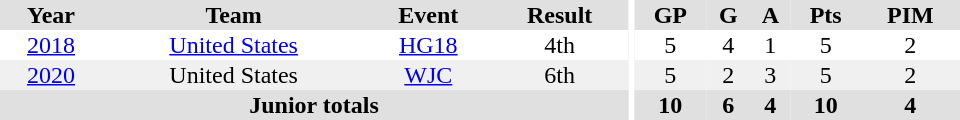<table border="0" cellpadding="1" cellspacing="0" ID="Table3" style="text-align:center; width:40em">
<tr ALIGN="center" bgcolor="#e0e0e0">
<th>Year</th>
<th>Team</th>
<th>Event</th>
<th>Result</th>
<th rowspan="99" bgcolor="#ffffff"></th>
<th>GP</th>
<th>G</th>
<th>A</th>
<th>Pts</th>
<th>PIM</th>
</tr>
<tr>
<td><a href='#'>2018</a></td>
<td><a href='#'>United States</a></td>
<td><a href='#'>HG18</a></td>
<td>4th</td>
<td>5</td>
<td>4</td>
<td>1</td>
<td>5</td>
<td>2</td>
</tr>
<tr bgcolor="#f0f0f0">
<td><a href='#'>2020</a></td>
<td>United States</td>
<td><a href='#'>WJC</a></td>
<td>6th</td>
<td>5</td>
<td>2</td>
<td>3</td>
<td>5</td>
<td>2</td>
</tr>
<tr bgcolor="#e0e0e0">
<th colspan="4">Junior totals</th>
<th>10</th>
<th>6</th>
<th>4</th>
<th>10</th>
<th>4</th>
</tr>
</table>
